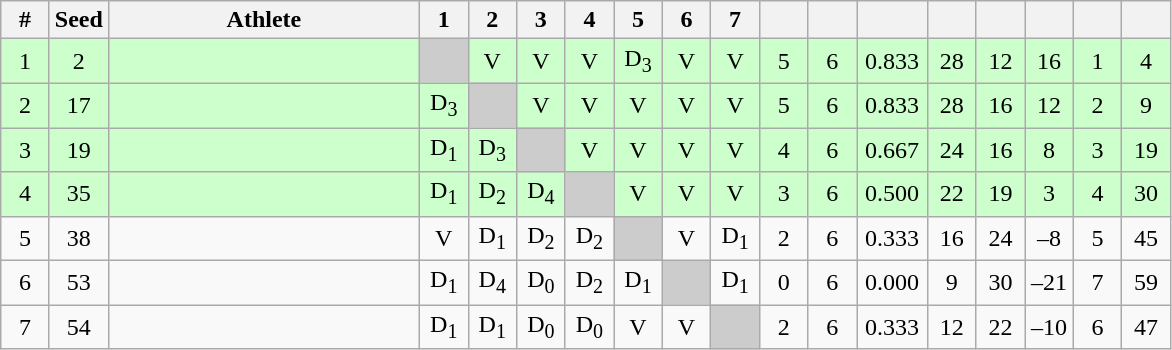<table class="wikitable" style="text-align:center">
<tr>
<th width="25">#</th>
<th width="25">Seed</th>
<th width="200">Athlete</th>
<th width="25">1</th>
<th width="25">2</th>
<th width="25">3</th>
<th width="25">4</th>
<th width="25">5</th>
<th width="25">6</th>
<th width="25">7</th>
<th width="25"></th>
<th width="25"></th>
<th width="40"></th>
<th width="25"></th>
<th width="25"></th>
<th width="25"></th>
<th width="25"></th>
<th width="25"></th>
</tr>
<tr bgcolor="#ccffcc">
<td>1</td>
<td>2</td>
<td align=left></td>
<td bgcolor="#cccccc"></td>
<td>V</td>
<td>V</td>
<td>V</td>
<td>D<sub>3</sub></td>
<td>V</td>
<td>V</td>
<td>5</td>
<td>6</td>
<td>0.833</td>
<td>28</td>
<td>12</td>
<td>16</td>
<td>1</td>
<td>4</td>
</tr>
<tr bgcolor="#ccffcc">
<td>2</td>
<td>17</td>
<td align=left></td>
<td>D<sub>3</sub></td>
<td bgcolor="#cccccc"></td>
<td>V</td>
<td>V</td>
<td>V</td>
<td>V</td>
<td>V</td>
<td>5</td>
<td>6</td>
<td>0.833</td>
<td>28</td>
<td>16</td>
<td>12</td>
<td>2</td>
<td>9</td>
</tr>
<tr bgcolor="#ccffcc">
<td>3</td>
<td>19</td>
<td align=left></td>
<td>D<sub>1</sub></td>
<td>D<sub>3</sub></td>
<td bgcolor="#cccccc"></td>
<td>V</td>
<td>V</td>
<td>V</td>
<td>V</td>
<td>4</td>
<td>6</td>
<td>0.667</td>
<td>24</td>
<td>16</td>
<td>8</td>
<td>3</td>
<td>19</td>
</tr>
<tr bgcolor="#ccffcc">
<td>4</td>
<td>35</td>
<td align=left></td>
<td>D<sub>1</sub></td>
<td>D<sub>2</sub></td>
<td>D<sub>4</sub></td>
<td bgcolor="#cccccc"></td>
<td>V</td>
<td>V</td>
<td>V</td>
<td>3</td>
<td>6</td>
<td>0.500</td>
<td>22</td>
<td>19</td>
<td>3</td>
<td>4</td>
<td>30</td>
</tr>
<tr>
<td>5</td>
<td>38</td>
<td align=left></td>
<td>V</td>
<td>D<sub>1</sub></td>
<td>D<sub>2</sub></td>
<td>D<sub>2</sub></td>
<td bgcolor="#cccccc"></td>
<td>V</td>
<td>D<sub>1</sub></td>
<td>2</td>
<td>6</td>
<td>0.333</td>
<td>16</td>
<td>24</td>
<td>–8</td>
<td>5</td>
<td>45</td>
</tr>
<tr>
<td>6</td>
<td>53</td>
<td align=left></td>
<td>D<sub>1</sub></td>
<td>D<sub>4</sub></td>
<td>D<sub>0</sub></td>
<td>D<sub>2</sub></td>
<td>D<sub>1</sub></td>
<td bgcolor="#cccccc"></td>
<td>D<sub>1</sub></td>
<td>0</td>
<td>6</td>
<td>0.000</td>
<td>9</td>
<td>30</td>
<td>–21</td>
<td>7</td>
<td>59</td>
</tr>
<tr>
<td>7</td>
<td>54</td>
<td align=left></td>
<td>D<sub>1</sub></td>
<td>D<sub>1</sub></td>
<td>D<sub>0</sub></td>
<td>D<sub>0</sub></td>
<td>V</td>
<td>V</td>
<td bgcolor="#cccccc"></td>
<td>2</td>
<td>6</td>
<td>0.333</td>
<td>12</td>
<td>22</td>
<td>–10</td>
<td>6</td>
<td>47</td>
</tr>
</table>
